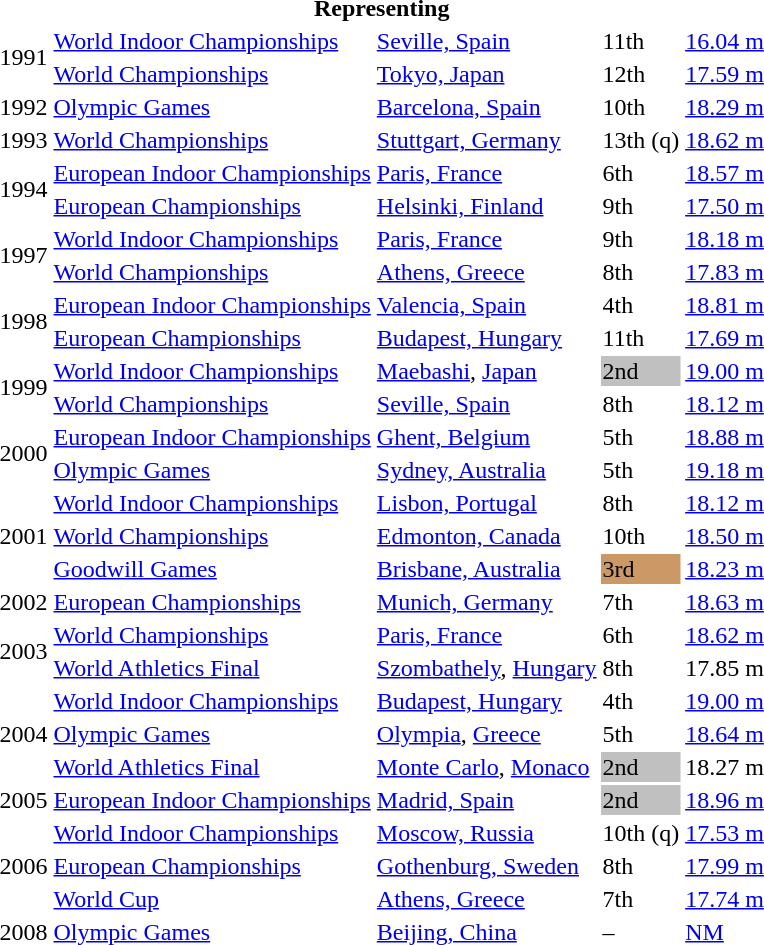<table>
<tr>
<th colspan="5">Representing </th>
</tr>
<tr>
<td rowspan=2>1991</td>
<td><a href='#'>World Indoor Championships</a></td>
<td><a href='#'>Seville, Spain</a></td>
<td>11th</td>
<td><a href='#'>16.04 m</a></td>
</tr>
<tr>
<td><a href='#'>World Championships</a></td>
<td><a href='#'>Tokyo, Japan</a></td>
<td>12th</td>
<td><a href='#'>17.59 m</a></td>
</tr>
<tr>
<td>1992</td>
<td><a href='#'>Olympic Games</a></td>
<td><a href='#'>Barcelona, Spain</a></td>
<td>10th</td>
<td><a href='#'>18.29 m</a></td>
</tr>
<tr>
<td>1993</td>
<td><a href='#'>World Championships</a></td>
<td><a href='#'>Stuttgart, Germany</a></td>
<td>13th (q)</td>
<td><a href='#'>18.62 m</a></td>
</tr>
<tr>
<td rowspan=2>1994</td>
<td><a href='#'>European Indoor Championships</a></td>
<td><a href='#'>Paris, France</a></td>
<td>6th</td>
<td><a href='#'>18.57 m</a></td>
</tr>
<tr>
<td><a href='#'>European Championships</a></td>
<td><a href='#'>Helsinki, Finland</a></td>
<td>9th</td>
<td><a href='#'>17.50 m</a></td>
</tr>
<tr>
<td rowspan=2>1997</td>
<td><a href='#'>World Indoor Championships</a></td>
<td><a href='#'>Paris, France</a></td>
<td>9th</td>
<td><a href='#'>18.18 m</a></td>
</tr>
<tr>
<td><a href='#'>World Championships</a></td>
<td><a href='#'>Athens, Greece</a></td>
<td>8th</td>
<td><a href='#'>17.83 m</a></td>
</tr>
<tr>
<td rowspan=2>1998</td>
<td><a href='#'>European Indoor Championships</a></td>
<td><a href='#'>Valencia, Spain</a></td>
<td>4th</td>
<td><a href='#'>18.81 m</a></td>
</tr>
<tr>
<td><a href='#'>European Championships</a></td>
<td><a href='#'>Budapest, Hungary</a></td>
<td>11th</td>
<td><a href='#'>17.69 m</a></td>
</tr>
<tr>
<td rowspan=2>1999</td>
<td><a href='#'>World Indoor Championships</a></td>
<td><a href='#'>Maebashi</a>, <a href='#'>Japan</a></td>
<td bgcolor=silver>2nd</td>
<td><a href='#'>19.00 m</a></td>
</tr>
<tr>
<td><a href='#'>World Championships</a></td>
<td><a href='#'>Seville, Spain</a></td>
<td>8th</td>
<td><a href='#'>18.12 m</a></td>
</tr>
<tr>
<td rowspan=2>2000</td>
<td><a href='#'>European Indoor Championships</a></td>
<td><a href='#'>Ghent, Belgium</a></td>
<td>5th</td>
<td><a href='#'>18.88 m</a></td>
</tr>
<tr>
<td><a href='#'>Olympic Games</a></td>
<td><a href='#'>Sydney, Australia</a></td>
<td>5th</td>
<td><a href='#'>19.18 m</a></td>
</tr>
<tr>
<td rowspan=3>2001</td>
<td><a href='#'>World Indoor Championships</a></td>
<td><a href='#'>Lisbon, Portugal</a></td>
<td>8th</td>
<td><a href='#'>18.12 m</a></td>
</tr>
<tr>
<td><a href='#'>World Championships</a></td>
<td><a href='#'>Edmonton, Canada</a></td>
<td>10th</td>
<td><a href='#'>18.50 m</a></td>
</tr>
<tr>
<td><a href='#'>Goodwill Games</a></td>
<td><a href='#'>Brisbane, Australia</a></td>
<td bgcolor=cc9966>3rd</td>
<td><a href='#'>18.23 m</a></td>
</tr>
<tr>
<td>2002</td>
<td><a href='#'>European Championships</a></td>
<td><a href='#'>Munich, Germany</a></td>
<td>7th</td>
<td><a href='#'>18.63 m</a></td>
</tr>
<tr>
<td rowspan=2>2003</td>
<td><a href='#'>World Championships</a></td>
<td><a href='#'>Paris, France</a></td>
<td>6th</td>
<td><a href='#'>18.62 m</a></td>
</tr>
<tr>
<td><a href='#'>World Athletics Final</a></td>
<td><a href='#'>Szombathely</a>, <a href='#'>Hungary</a></td>
<td>8th</td>
<td>17.85 m</td>
</tr>
<tr>
<td rowspan=3>2004</td>
<td><a href='#'>World Indoor Championships</a></td>
<td><a href='#'>Budapest, Hungary</a></td>
<td>4th</td>
<td><a href='#'>19.00 m</a></td>
</tr>
<tr>
<td><a href='#'>Olympic Games</a></td>
<td><a href='#'>Olympia</a>, <a href='#'>Greece</a></td>
<td>5th</td>
<td><a href='#'>18.64 m</a></td>
</tr>
<tr>
<td><a href='#'>World Athletics Final</a></td>
<td><a href='#'>Monte Carlo</a>, <a href='#'>Monaco</a></td>
<td bgcolor="silver">2nd</td>
<td>18.27 m</td>
</tr>
<tr>
<td>2005</td>
<td><a href='#'>European Indoor Championships</a></td>
<td><a href='#'>Madrid, Spain</a></td>
<td bgcolor="silver">2nd</td>
<td><a href='#'>18.96 m</a></td>
</tr>
<tr>
<td rowspan=3>2006</td>
<td><a href='#'>World Indoor Championships</a></td>
<td><a href='#'>Moscow, Russia</a></td>
<td>10th (q)</td>
<td><a href='#'>17.53 m</a></td>
</tr>
<tr>
<td><a href='#'>European Championships</a></td>
<td><a href='#'>Gothenburg, Sweden</a></td>
<td>8th</td>
<td><a href='#'>17.99 m</a></td>
</tr>
<tr>
<td><a href='#'>World Cup</a></td>
<td><a href='#'>Athens, Greece</a></td>
<td>7th</td>
<td><a href='#'>17.74 m</a></td>
</tr>
<tr>
<td>2008</td>
<td><a href='#'>Olympic Games</a></td>
<td><a href='#'>Beijing, China</a></td>
<td>–</td>
<td><a href='#'>NM</a></td>
</tr>
</table>
